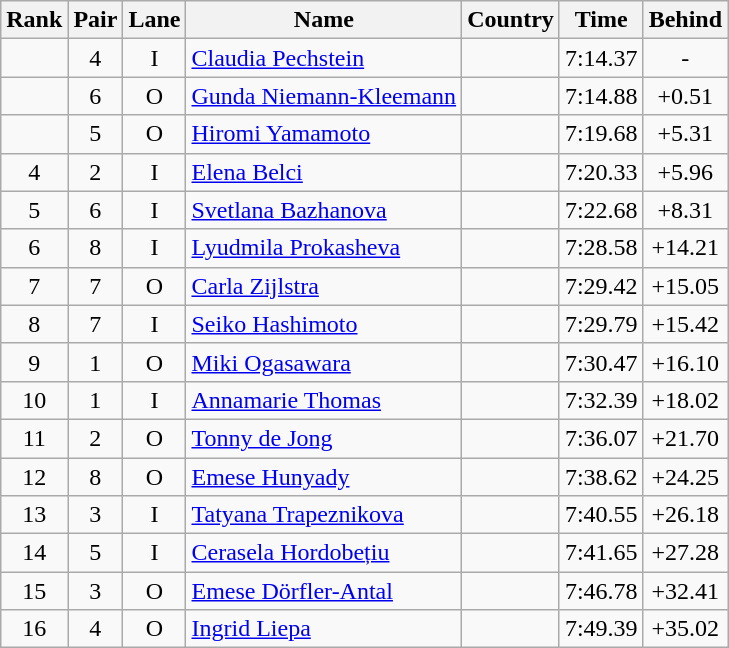<table class="wikitable sortable" style="text-align:center">
<tr>
<th>Rank</th>
<th>Pair</th>
<th>Lane</th>
<th>Name</th>
<th>Country</th>
<th>Time</th>
<th>Behind</th>
</tr>
<tr>
<td></td>
<td>4</td>
<td>I</td>
<td align=left><a href='#'>Claudia Pechstein</a></td>
<td align=left></td>
<td>7:14.37</td>
<td>-</td>
</tr>
<tr>
<td></td>
<td>6</td>
<td>O</td>
<td align=left><a href='#'>Gunda Niemann-Kleemann</a></td>
<td align=left></td>
<td>7:14.88</td>
<td>+0.51</td>
</tr>
<tr>
<td></td>
<td>5</td>
<td>O</td>
<td align=left><a href='#'>Hiromi Yamamoto</a></td>
<td align=left></td>
<td>7:19.68</td>
<td>+5.31</td>
</tr>
<tr>
<td>4</td>
<td>2</td>
<td>I</td>
<td align=left><a href='#'>Elena Belci</a></td>
<td align=left></td>
<td>7:20.33</td>
<td>+5.96</td>
</tr>
<tr>
<td>5</td>
<td>6</td>
<td>I</td>
<td align=left><a href='#'>Svetlana Bazhanova</a></td>
<td align=left></td>
<td>7:22.68</td>
<td>+8.31</td>
</tr>
<tr>
<td>6</td>
<td>8</td>
<td>I</td>
<td align=left><a href='#'>Lyudmila Prokasheva</a></td>
<td align=left></td>
<td>7:28.58</td>
<td>+14.21</td>
</tr>
<tr>
<td>7</td>
<td>7</td>
<td>O</td>
<td align=left><a href='#'>Carla Zijlstra</a></td>
<td align=left></td>
<td>7:29.42</td>
<td>+15.05</td>
</tr>
<tr>
<td>8</td>
<td>7</td>
<td>I</td>
<td align=left><a href='#'>Seiko Hashimoto</a></td>
<td align=left></td>
<td>7:29.79</td>
<td>+15.42</td>
</tr>
<tr>
<td>9</td>
<td>1</td>
<td>O</td>
<td align=left><a href='#'>Miki Ogasawara</a></td>
<td align=left></td>
<td>7:30.47</td>
<td>+16.10</td>
</tr>
<tr>
<td>10</td>
<td>1</td>
<td>I</td>
<td align=left><a href='#'>Annamarie Thomas</a></td>
<td align=left></td>
<td>7:32.39</td>
<td>+18.02</td>
</tr>
<tr>
<td>11</td>
<td>2</td>
<td>O</td>
<td align=left><a href='#'>Tonny de Jong</a></td>
<td align=left></td>
<td>7:36.07</td>
<td>+21.70</td>
</tr>
<tr>
<td>12</td>
<td>8</td>
<td>O</td>
<td align=left><a href='#'>Emese Hunyady</a></td>
<td align=left></td>
<td>7:38.62</td>
<td>+24.25</td>
</tr>
<tr>
<td>13</td>
<td>3</td>
<td>I</td>
<td align=left><a href='#'>Tatyana Trapeznikova</a></td>
<td align=left></td>
<td>7:40.55</td>
<td>+26.18</td>
</tr>
<tr>
<td>14</td>
<td>5</td>
<td>I</td>
<td align=left><a href='#'>Cerasela Hordobețiu</a></td>
<td align=left></td>
<td>7:41.65</td>
<td>+27.28</td>
</tr>
<tr>
<td>15</td>
<td>3</td>
<td>O</td>
<td align=left><a href='#'>Emese Dörfler-Antal</a></td>
<td align=left></td>
<td>7:46.78</td>
<td>+32.41</td>
</tr>
<tr>
<td>16</td>
<td>4</td>
<td>O</td>
<td align=left><a href='#'>Ingrid Liepa</a></td>
<td align=left></td>
<td>7:49.39</td>
<td>+35.02</td>
</tr>
</table>
